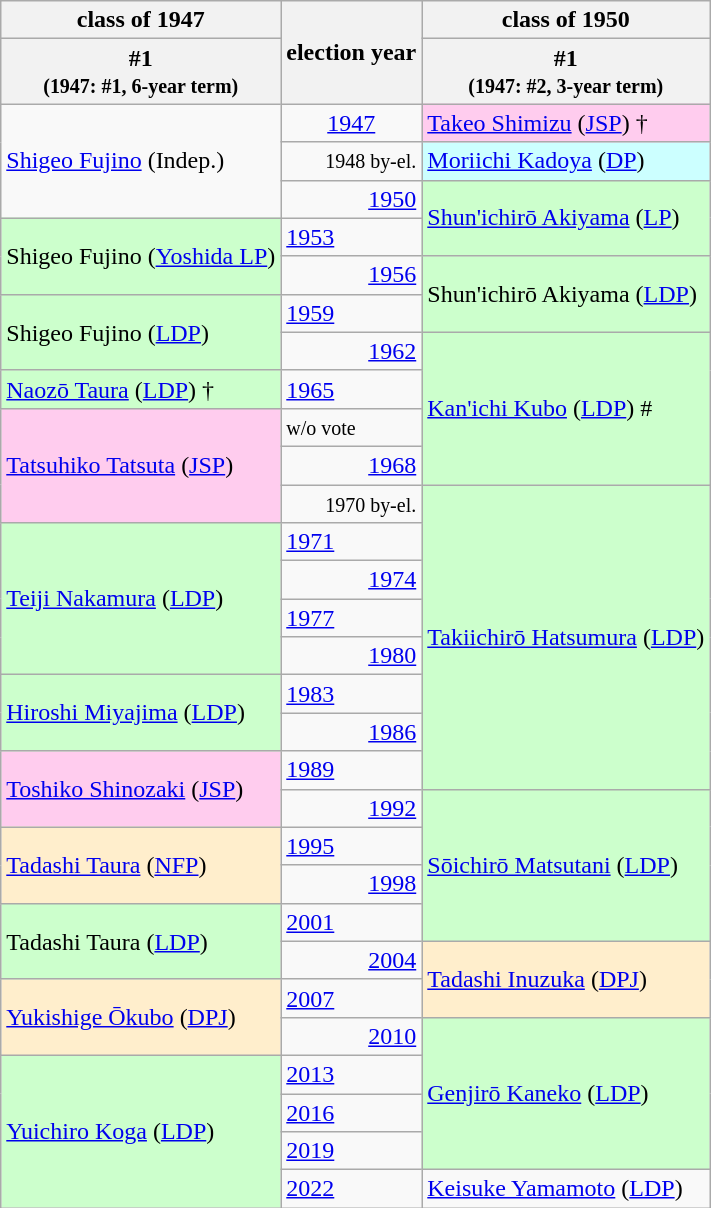<table class="wikitable" border="1">
<tr>
<th>class of 1947</th>
<th rowspan="2">election year</th>
<th>class of 1950</th>
</tr>
<tr>
<th>#1<br><small>(1947: #1, 6-year term)</small></th>
<th>#1<br><small>(1947: #2, 3-year term)</small></th>
</tr>
<tr>
<td rowspan="3"><a href='#'>Shigeo Fujino</a> (Indep.)</td>
<td align="center"><a href='#'>1947</a></td>
<td bgcolor="#FFCCEE"><a href='#'>Takeo Shimizu</a> (<a href='#'>JSP</a>) †</td>
</tr>
<tr>
<td align="right"><small>1948 by-el.</small></td>
<td bgcolor="#CCFFFF"><a href='#'>Moriichi Kadoya</a> (<a href='#'>DP</a>)</td>
</tr>
<tr>
<td align="right"><a href='#'>1950</a></td>
<td rowspan="2" bgcolor="#CCFFCC"><a href='#'>Shun'ichirō Akiyama</a> (<a href='#'>LP</a>)</td>
</tr>
<tr>
<td rowspan="2" bgcolor="#CCFFCC">Shigeo Fujino (<a href='#'>Yoshida LP</a>)</td>
<td align="left"><a href='#'>1953</a></td>
</tr>
<tr>
<td align="right"><a href='#'>1956</a></td>
<td rowspan="2" bgcolor="#CCFFCC">Shun'ichirō Akiyama (<a href='#'>LDP</a>)</td>
</tr>
<tr>
<td rowspan="2" bgcolor="#CCFFCC">Shigeo Fujino (<a href='#'>LDP</a>)</td>
<td align="left"><a href='#'>1959</a></td>
</tr>
<tr>
<td align="right"><a href='#'>1962</a></td>
<td rowspan="4" bgcolor="#CCFFCC"><a href='#'>Kan'ichi Kubo</a> (<a href='#'>LDP</a>) #</td>
</tr>
<tr>
<td bgcolor="#CCFFCC"><a href='#'>Naozō Taura</a> (<a href='#'>LDP</a>) †</td>
<td align="left"><a href='#'>1965</a></td>
</tr>
<tr>
<td rowspan="3" bgcolor="#FFCCEE"><a href='#'>Tatsuhiko Tatsuta</a> (<a href='#'>JSP</a>)</td>
<td align="left"><small>w/o vote</small></td>
</tr>
<tr>
<td align="right"><a href='#'>1968</a></td>
</tr>
<tr>
<td align="right"><small>1970 by-el.</small></td>
<td rowspan="8" bgcolor="#CCFFCC"><a href='#'>Takiichirō Hatsumura</a> (<a href='#'>LDP</a>)</td>
</tr>
<tr>
<td rowspan="4" bgcolor="#CCFFCC"><a href='#'>Teiji Nakamura</a> (<a href='#'>LDP</a>)</td>
<td align="left"><a href='#'>1971</a></td>
</tr>
<tr>
<td align="right"><a href='#'>1974</a></td>
</tr>
<tr>
<td align="left"><a href='#'>1977</a></td>
</tr>
<tr>
<td align="right"><a href='#'>1980</a></td>
</tr>
<tr>
<td rowspan="2" bgcolor="#CCFFCC"><a href='#'>Hiroshi Miyajima</a> (<a href='#'>LDP</a>)</td>
<td align="left"><a href='#'>1983</a></td>
</tr>
<tr>
<td align="right"><a href='#'>1986</a></td>
</tr>
<tr>
<td rowspan="2" bgcolor="#FFCCEE"><a href='#'>Toshiko Shinozaki</a> (<a href='#'>JSP</a>)</td>
<td align="left"><a href='#'>1989</a></td>
</tr>
<tr>
<td align="right"><a href='#'>1992</a></td>
<td rowspan="4"  bgcolor="#CCFFCC"><a href='#'>Sōichirō Matsutani</a> (<a href='#'>LDP</a>)</td>
</tr>
<tr>
<td rowspan="2" bgcolor="#FFEECC"><a href='#'>Tadashi Taura</a> (<a href='#'>NFP</a>)</td>
<td align="left"><a href='#'>1995</a></td>
</tr>
<tr>
<td align="right"><a href='#'>1998</a></td>
</tr>
<tr>
<td rowspan="2"  bgcolor="#CCFFCC">Tadashi Taura (<a href='#'>LDP</a>)</td>
<td align="left"><a href='#'>2001</a></td>
</tr>
<tr>
<td align="right"><a href='#'>2004</a></td>
<td rowspan="2" bgcolor="#FFEECC"><a href='#'>Tadashi Inuzuka</a> (<a href='#'>DPJ</a>)</td>
</tr>
<tr>
<td rowspan="2" bgcolor="#FFEECC"><a href='#'>Yukishige Ōkubo</a> (<a href='#'>DPJ</a>)</td>
<td align="left"><a href='#'>2007</a></td>
</tr>
<tr>
<td align="right"><a href='#'>2010</a></td>
<td rowspan="4" bgcolor="#CCFFCC"><a href='#'>Genjirō Kaneko</a> (<a href='#'>LDP</a>)</td>
</tr>
<tr>
<td rowspan="4" bgcolor="#CCFFCC"><a href='#'>Yuichiro Koga</a> (<a href='#'>LDP</a>)</td>
<td align="left"><a href='#'>2013</a></td>
</tr>
<tr>
<td><a href='#'>2016</a></td>
</tr>
<tr>
<td><a href='#'>2019</a></td>
</tr>
<tr>
<td><a href='#'>2022</a></td>
<td><a href='#'>Keisuke Yamamoto</a> (<a href='#'>LDP</a>)</td>
</tr>
</table>
